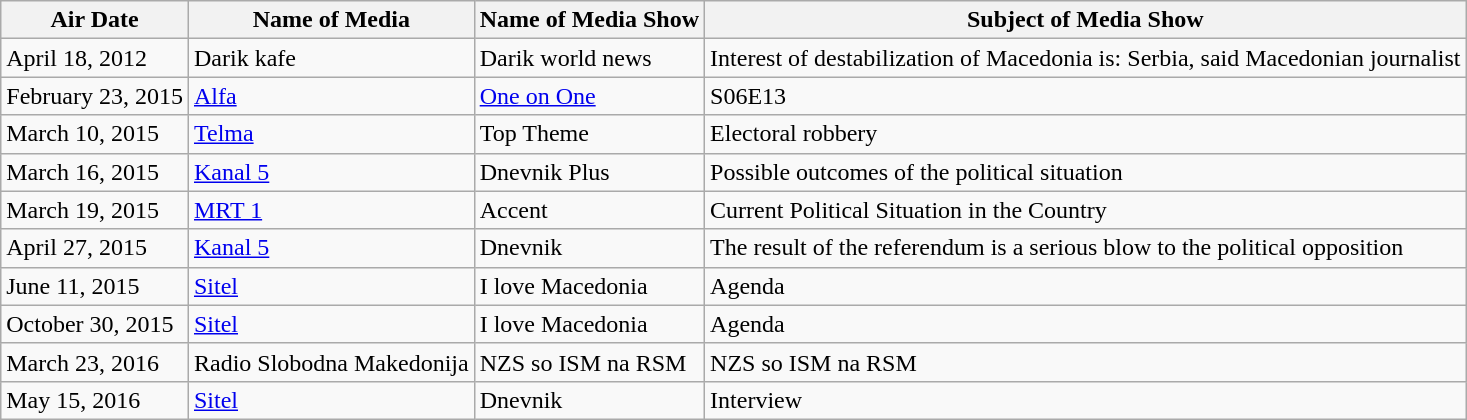<table class="wikitable sortable">
<tr>
<th>Air Date</th>
<th>Name of Media</th>
<th>Name of Media Show</th>
<th>Subject of Media Show</th>
</tr>
<tr>
<td>April 18, 2012</td>
<td>Darik kafe</td>
<td>Darik world news</td>
<td>Interest of destabilization of Macedonia is: Serbia, said Macedonian journalist</td>
</tr>
<tr>
<td>February 23, 2015</td>
<td><a href='#'>Alfa</a></td>
<td><a href='#'>One on One</a></td>
<td>S06E13</td>
</tr>
<tr>
<td>March 10, 2015</td>
<td><a href='#'>Telma</a></td>
<td>Top Theme</td>
<td>Еlectoral robbery</td>
</tr>
<tr>
<td>March 16, 2015</td>
<td><a href='#'>Kanal 5</a></td>
<td>Dnevnik Plus</td>
<td>Possible outcomes of the political situation</td>
</tr>
<tr>
<td>March 19, 2015</td>
<td><a href='#'>MRT 1</a></td>
<td>Accent</td>
<td>Current Political Situation in the Country</td>
</tr>
<tr>
<td>April 27, 2015</td>
<td><a href='#'>Kanal 5</a></td>
<td>Dnevnik</td>
<td>The result of the referendum is a serious blow to the political opposition</td>
</tr>
<tr>
<td>June 11, 2015</td>
<td><a href='#'>Sitel</a></td>
<td>I love Macedonia</td>
<td>Agenda</td>
</tr>
<tr>
<td>October 30, 2015</td>
<td><a href='#'>Sitel</a></td>
<td>I love Macedonia</td>
<td>Agenda</td>
</tr>
<tr>
<td>March 23, 2016</td>
<td>Radio Slobodna Makedonija</td>
<td>NZS so ISM na RSM</td>
<td>NZS so ISM na RSM</td>
</tr>
<tr>
<td>May 15, 2016</td>
<td><a href='#'>Sitel</a></td>
<td>Dnevnik</td>
<td>Interview</td>
</tr>
</table>
